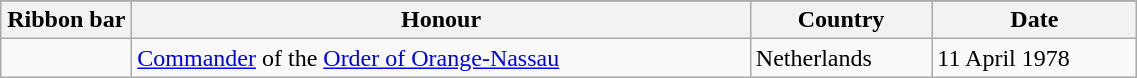<table class="wikitable" style="width:60%;">
<tr style="background:#ccf; text-align:center;">
</tr>
<tr>
<th style="width:80px;">Ribbon bar</th>
<th>Honour</th>
<th>Country</th>
<th>Date</th>
</tr>
<tr>
<td></td>
<td><a href='#'>Commander</a> of the <a href='#'>Order of Orange-Nassau</a></td>
<td>Netherlands</td>
<td>11 April 1978</td>
</tr>
</table>
